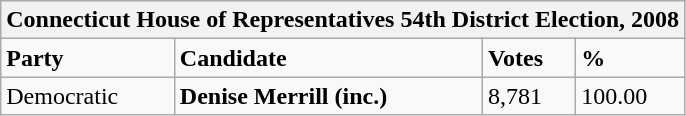<table class="wikitable">
<tr>
<th colspan="4">Connecticut House of Representatives 54th District Election, 2008</th>
</tr>
<tr>
<td><strong>Party</strong></td>
<td><strong>Candidate</strong></td>
<td><strong>Votes</strong></td>
<td><strong>%</strong></td>
</tr>
<tr>
<td>Democratic</td>
<td><strong>Denise Merrill (inc.)</strong></td>
<td>8,781</td>
<td>100.00</td>
</tr>
</table>
